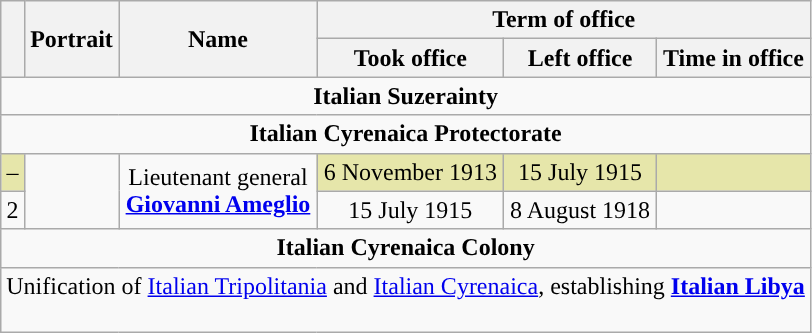<table class="wikitable" style="text-align:center;">
<tr>
<th rowspan=2></th>
<th rowspan=2>Portrait</th>
<th rowspan=2>Name<br></th>
<th colspan=3>Term of office</th>
</tr>
<tr>
<th>Took office</th>
<th>Left office</th>
<th>Time in office</th>
</tr>
<tr style="text-align:center;">
<td colspan=9><strong>Italian Suzerainty</strong><br></td>
</tr>
<tr style="text-align:center;">
<td colspan=9><strong>Italian Cyrenaica Protectorate</strong><br></td>
</tr>
<tr>
<td style="background:#E6E6AA">–</td>
<td rowspan=2></td>
<td rowspan=2>Lieutenant general<br><strong><a href='#'>Giovanni Ameglio</a></strong><br></td>
<td style="background:#E6E6AA">6 November 1913</td>
<td style="background:#E6E6AA">15 July 1915</td>
<td style="background:#E6E6AA"></td>
</tr>
<tr>
<td>2</td>
<td>15 July 1915</td>
<td>8 August 1918</td>
<td><br></td>
</tr>
<tr style="text-align:center;">
<td colspan=9><strong>Italian Cyrenaica Colony</strong><br>









</td>
</tr>
<tr>
<td colspan=6>Unification of <a href='#'>Italian Tripolitania</a> and <a href='#'>Italian Cyrenaica</a>, establishing <strong><a href='#'>Italian Libya</a></strong><br><br>
</td>
</tr>
</table>
